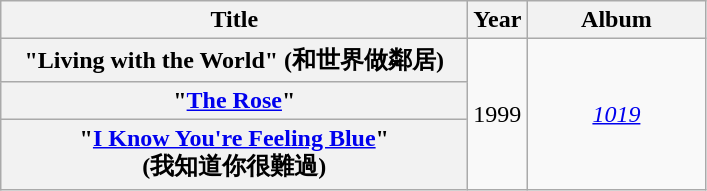<table class="wikitable plainrowheaders" style="text-align:center;">
<tr>
<th scope="col" style="width:19em;">Title</th>
<th scope="col">Year</th>
<th scope="col" style="width:7em;">Album</th>
</tr>
<tr>
<th scope="row">"Living with the World" (和世界做鄰居)</th>
<td rowspan="3">1999</td>
<td rowspan="3"><em><a href='#'>1019</a></em></td>
</tr>
<tr>
<th scope="row">"<a href='#'>The Rose</a>"</th>
</tr>
<tr>
<th scope="row">"<a href='#'>I Know You're Feeling Blue</a>"<br>(我知道你很難過)</th>
</tr>
</table>
